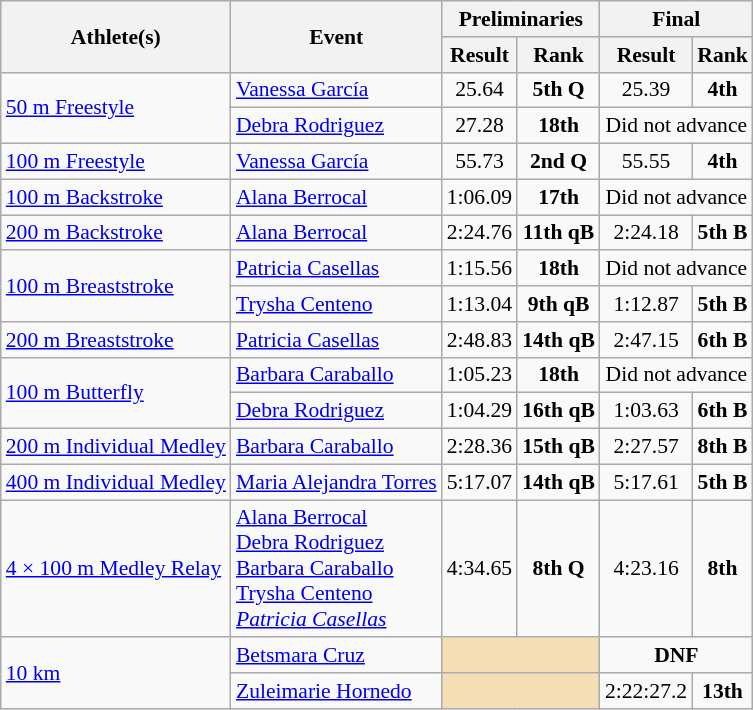<table class="wikitable" border="1" style="font-size:90%">
<tr>
<th rowspan=2>Athlete(s)</th>
<th rowspan=2>Event</th>
<th colspan=2>Preliminaries</th>
<th colspan=2>Final</th>
</tr>
<tr>
<th>Result</th>
<th>Rank</th>
<th>Result</th>
<th>Rank</th>
</tr>
<tr>
<td rowspan=2><a href='#'>50 m Freestyle</a></td>
<td><a href='#'>Vanessa García</a></td>
<td align=center>25.64</td>
<td align=center><strong>5th Q</strong></td>
<td align=center>25.39</td>
<td align=center><strong>4th</strong></td>
</tr>
<tr>
<td><a href='#'>Debra Rodriguez</a></td>
<td align=center>27.28</td>
<td align=center><strong>18th</strong></td>
<td align=center colspan=2>Did not advance</td>
</tr>
<tr>
<td><a href='#'>100 m Freestyle</a></td>
<td><a href='#'>Vanessa García</a></td>
<td align=center>55.73</td>
<td align=center><strong>2nd Q</strong></td>
<td align=center>55.55</td>
<td align=center><strong>4th</strong></td>
</tr>
<tr>
<td><a href='#'>100 m Backstroke</a></td>
<td><a href='#'>Alana Berrocal</a></td>
<td align=center>1:06.09</td>
<td align=center><strong>17th</strong></td>
<td align=center colspan=2>Did not advance</td>
</tr>
<tr>
<td><a href='#'>200 m Backstroke</a></td>
<td><a href='#'>Alana Berrocal</a></td>
<td align=center>2:24.76</td>
<td align=center><strong>11th qB</strong></td>
<td align=center>2:24.18</td>
<td align=center><strong>5th B</strong></td>
</tr>
<tr>
<td rowspan=2><a href='#'>100 m Breaststroke</a></td>
<td><a href='#'>Patricia Casellas</a></td>
<td align=center>1:15.56</td>
<td align=center><strong>18th</strong></td>
<td align=center colspan=2>Did not advance</td>
</tr>
<tr>
<td><a href='#'>Trysha Centeno</a></td>
<td align=center>1:13.04</td>
<td align=center><strong>9th qB</strong></td>
<td align=center>1:12.87</td>
<td align=center><strong>5th B</strong></td>
</tr>
<tr>
<td><a href='#'>200 m Breaststroke</a></td>
<td><a href='#'>Patricia Casellas</a></td>
<td align=center>2:48.83</td>
<td align=center><strong>14th qB</strong></td>
<td align=center>2:47.15</td>
<td align=center><strong>6th B</strong></td>
</tr>
<tr>
<td rowspan=2><a href='#'>100 m Butterfly</a></td>
<td><a href='#'>Barbara Caraballo</a></td>
<td align=center>1:05.23</td>
<td align=center><strong>18th</strong></td>
<td align=center colspan=2>Did not advance</td>
</tr>
<tr>
<td><a href='#'>Debra Rodriguez</a></td>
<td align=center>1:04.29</td>
<td align=center><strong>16th qB</strong></td>
<td align=center>1:03.63</td>
<td align=center><strong>6th B</strong></td>
</tr>
<tr>
<td><a href='#'>200 m Individual Medley</a></td>
<td><a href='#'>Barbara Caraballo</a></td>
<td align=center>2:28.36</td>
<td align=center><strong>15th qB</strong></td>
<td align=center>2:27.57</td>
<td align=center><strong>8th B</strong></td>
</tr>
<tr>
<td><a href='#'>400 m Individual Medley</a></td>
<td><a href='#'>Maria Alejandra Torres</a></td>
<td align=center>5:17.07</td>
<td align=center><strong>14th qB</strong></td>
<td align=center>5:17.61</td>
<td align=center><strong>5th B</strong></td>
</tr>
<tr>
<td><a href='#'>4 × 100 m Medley Relay</a></td>
<td><a href='#'>Alana Berrocal</a><br><a href='#'>Debra Rodriguez</a><br><a href='#'>Barbara Caraballo</a><br><a href='#'>Trysha Centeno</a><br><em><a href='#'>Patricia Casellas</a></em></td>
<td align=center>4:34.65</td>
<td align=center><strong>8th Q</strong></td>
<td align=center>4:23.16</td>
<td align=center><strong>8th</strong></td>
</tr>
<tr>
<td rowspan=2><a href='#'>10 km</a></td>
<td><a href='#'>Betsmara Cruz</a></td>
<td align=center colspan=2 bgcolor=wheat></td>
<td align=center colspan=2><strong>DNF</strong></td>
</tr>
<tr>
<td><a href='#'>Zuleimarie Hornedo</a></td>
<td align=center colspan=2 bgcolor=wheat></td>
<td align=center>2:22:27.2</td>
<td align=center><strong>13th</strong></td>
</tr>
</table>
